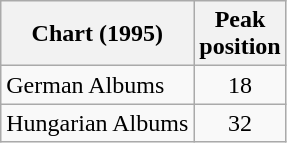<table class="wikitable">
<tr>
<th align="left">Chart (1995)</th>
<th align="center">Peak<br>position</th>
</tr>
<tr>
<td align="left">German Albums</td>
<td align="center">18</td>
</tr>
<tr>
<td align="left">Hungarian Albums</td>
<td align="center">32</td>
</tr>
</table>
